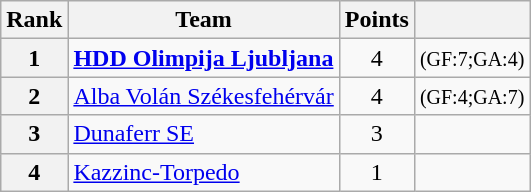<table class="wikitable" style="text-align: center;">
<tr>
<th>Rank</th>
<th>Team</th>
<th>Points</th>
<th></th>
</tr>
<tr>
<th>1</th>
<td style="text-align: left;"> <strong><a href='#'>HDD Olimpija Ljubljana</a></strong></td>
<td>4</td>
<td><small>(GF:7;GA:4)</small></td>
</tr>
<tr>
<th>2</th>
<td style="text-align: left;"> <a href='#'>Alba Volán Székesfehérvár</a></td>
<td>4</td>
<td><small>(GF:4;GA:7)</small></td>
</tr>
<tr>
<th>3</th>
<td style="text-align: left;">  <a href='#'>Dunaferr SE</a></td>
<td>3</td>
<td></td>
</tr>
<tr>
<th>4</th>
<td style="text-align: left;"> <a href='#'>Kazzinc-Torpedo</a></td>
<td>1</td>
<td></td>
</tr>
</table>
